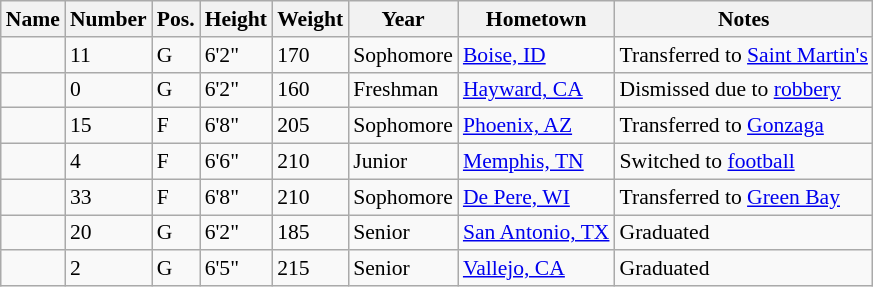<table class="wikitable sortable" style="font-size:90%;" border="1">
<tr>
<th>Name</th>
<th>Number</th>
<th>Pos.</th>
<th>Height</th>
<th>Weight</th>
<th>Year</th>
<th>Hometown</th>
<th class="unsortable">Notes</th>
</tr>
<tr>
<td></td>
<td>11</td>
<td>G</td>
<td>6'2"</td>
<td>170</td>
<td>Sophomore</td>
<td><a href='#'>Boise, ID</a></td>
<td>Transferred to <a href='#'>Saint Martin's</a></td>
</tr>
<tr>
<td></td>
<td>0</td>
<td>G</td>
<td>6'2"</td>
<td>160</td>
<td>Freshman</td>
<td><a href='#'>Hayward, CA</a></td>
<td>Dismissed due to <a href='#'>robbery</a></td>
</tr>
<tr>
<td></td>
<td>15</td>
<td>F</td>
<td>6'8"</td>
<td>205</td>
<td>Sophomore</td>
<td><a href='#'>Phoenix, AZ</a></td>
<td>Transferred to <a href='#'>Gonzaga</a></td>
</tr>
<tr>
<td></td>
<td>4</td>
<td>F</td>
<td>6'6"</td>
<td>210</td>
<td>Junior</td>
<td><a href='#'>Memphis, TN</a></td>
<td>Switched to <a href='#'>football</a></td>
</tr>
<tr>
<td></td>
<td>33</td>
<td>F</td>
<td>6'8"</td>
<td>210</td>
<td>Sophomore</td>
<td><a href='#'>De Pere, WI</a></td>
<td>Transferred to <a href='#'>Green Bay</a></td>
</tr>
<tr>
<td></td>
<td>20</td>
<td>G</td>
<td>6'2"</td>
<td>185</td>
<td>Senior</td>
<td><a href='#'>San Antonio, TX</a></td>
<td>Graduated</td>
</tr>
<tr>
<td></td>
<td>2</td>
<td>G</td>
<td>6'5"</td>
<td>215</td>
<td>Senior</td>
<td><a href='#'>Vallejo, CA</a></td>
<td>Graduated</td>
</tr>
</table>
